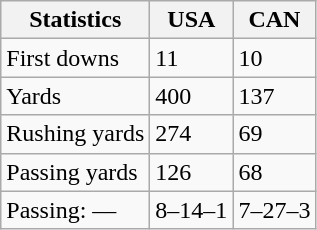<table class="wikitable" style="float:left">
<tr>
<th>Statistics</th>
<th>USA</th>
<th>CAN</th>
</tr>
<tr>
<td>First downs</td>
<td>11</td>
<td>10</td>
</tr>
<tr>
<td>Yards</td>
<td>400</td>
<td>137</td>
</tr>
<tr>
<td>Rushing yards</td>
<td>274</td>
<td>69</td>
</tr>
<tr>
<td>Passing yards</td>
<td>126</td>
<td>68</td>
</tr>
<tr>
<td>Passing: ––</td>
<td>8–14–1</td>
<td>7–27–3</td>
</tr>
</table>
